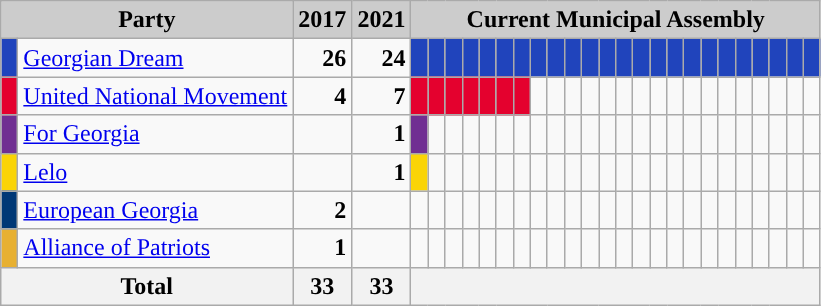<table class="wikitable">
<tr>
<th style="background:#ccc" colspan="2">Party</th>
<th style="background:#ccc">2017</th>
<th style="background:#ccc">2021</th>
<th style="background:#ccc" colspan="45">Current Municipal Assembly</th>
</tr>
<tr>
<td style="background-color: #2044BC"> </td>
<td><a href='#'>Georgian Dream</a></td>
<td style="text-align: right"><strong>26</strong></td>
<td style="text-align: right"><strong>24</strong></td>
<td style="background-color: #2044BC"> </td>
<td style="background-color: #2044BC"> </td>
<td style="background-color: #2044BC"> </td>
<td style="background-color: #2044BC"> </td>
<td style="background-color: #2044BC"> </td>
<td style="background-color: #2044BC"> </td>
<td style="background-color: #2044BC"> </td>
<td style="background-color: #2044BC"> </td>
<td style="background-color: #2044BC"> </td>
<td style="background-color: #2044BC"> </td>
<td style="background-color: #2044BC"> </td>
<td style="background-color: #2044BC"> </td>
<td style="background-color: #2044BC"> </td>
<td style="background-color: #2044BC"> </td>
<td style="background-color: #2044BC"> </td>
<td style="background-color: #2044BC"> </td>
<td style="background-color: #2044BC"> </td>
<td style="background-color: #2044BC"> </td>
<td style="background-color: #2044BC"> </td>
<td style="background-color: #2044BC"> </td>
<td style="background-color: #2044BC"> </td>
<td style="background-color: #2044BC"> </td>
<td style="background-color: #2044BC"> </td>
<td style="background-color: #2044BC"> </td>
</tr>
<tr>
<td style="background-color: #e4012e"> </td>
<td><a href='#'>United National Movement</a></td>
<td style="text-align: right"><strong>4</strong></td>
<td style="text-align: right"><strong>7</strong></td>
<td style="background-color: #e4012e"> </td>
<td style="background-color: #e4012e"> </td>
<td style="background-color: #e4012e"> </td>
<td style="background-color: #e4012e"> </td>
<td style="background-color: #e4012e"> </td>
<td style="background-color: #e4012e"> </td>
<td style="background-color: #e4012e"> </td>
<td></td>
<td></td>
<td></td>
<td></td>
<td></td>
<td></td>
<td></td>
<td></td>
<td></td>
<td></td>
<td></td>
<td></td>
<td></td>
<td></td>
<td></td>
<td></td>
<td></td>
</tr>
<tr>
<td style="background-color: #702F92"> </td>
<td><a href='#'>For Georgia</a></td>
<td></td>
<td style="text-align: right"><strong>1</strong></td>
<td style="background-color: #702F92"> </td>
<td></td>
<td></td>
<td></td>
<td></td>
<td></td>
<td></td>
<td></td>
<td></td>
<td></td>
<td></td>
<td></td>
<td></td>
<td></td>
<td></td>
<td></td>
<td></td>
<td></td>
<td></td>
<td></td>
<td></td>
<td></td>
<td></td>
<td></td>
</tr>
<tr>
<td style="background-color: #fad406"> </td>
<td><a href='#'>Lelo</a></td>
<td></td>
<td style="text-align: right"><strong>1</strong></td>
<td style="background-color: #fad406"> </td>
<td></td>
<td></td>
<td></td>
<td></td>
<td></td>
<td></td>
<td></td>
<td></td>
<td></td>
<td></td>
<td></td>
<td></td>
<td></td>
<td></td>
<td></td>
<td></td>
<td></td>
<td></td>
<td></td>
<td></td>
<td></td>
<td></td>
<td></td>
</tr>
<tr>
<td style="background-color: #003876"> </td>
<td><a href='#'>European Georgia</a></td>
<td style="text-align: right"><strong>2</strong></td>
<td></td>
<td></td>
<td></td>
<td></td>
<td></td>
<td></td>
<td></td>
<td></td>
<td></td>
<td></td>
<td></td>
<td></td>
<td></td>
<td></td>
<td></td>
<td></td>
<td></td>
<td></td>
<td></td>
<td></td>
<td></td>
<td></td>
<td></td>
<td></td>
<td></td>
</tr>
<tr>
<td style="background-color: #e7b031"> </td>
<td><a href='#'>Alliance of Patriots</a></td>
<td style="text-align: right"><strong>1</strong></td>
<td></td>
<td></td>
<td></td>
<td></td>
<td></td>
<td></td>
<td></td>
<td></td>
<td></td>
<td></td>
<td></td>
<td></td>
<td></td>
<td></td>
<td></td>
<td></td>
<td></td>
<td></td>
<td></td>
<td></td>
<td></td>
<td></td>
<td></td>
<td></td>
<td></td>
</tr>
<tr>
<th colspan=2>Total</th>
<th align=right>33</th>
<th align=right>33</th>
<th colspan=45> </th>
</tr>
</table>
